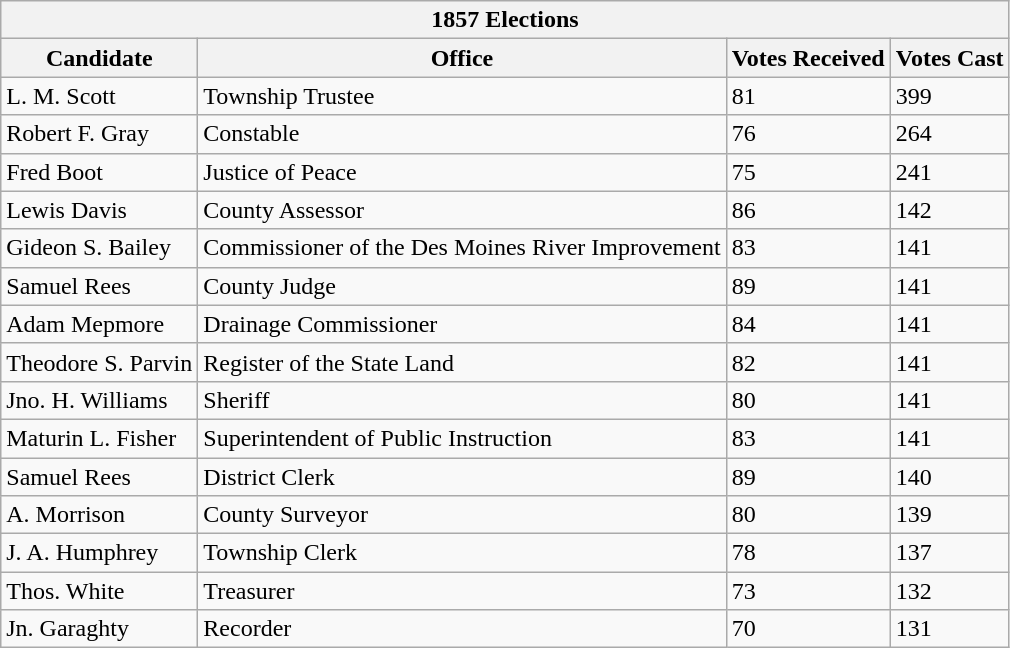<table class="wikitable sortable">
<tr>
<th colspan=5>1857 Elections</th>
</tr>
<tr style="text-align:center;">
<th>Candidate</th>
<th>Office</th>
<th>Votes Received</th>
<th>Votes Cast</th>
</tr>
<tr>
<td>L. M. Scott</td>
<td>Township Trustee</td>
<td>81</td>
<td>399</td>
</tr>
<tr>
<td>Robert F. Gray</td>
<td>Constable</td>
<td>76</td>
<td>264</td>
</tr>
<tr>
<td>Fred Boot</td>
<td>Justice of Peace</td>
<td>75</td>
<td>241</td>
</tr>
<tr>
<td>Lewis Davis</td>
<td>County Assessor</td>
<td>86</td>
<td>142</td>
</tr>
<tr>
<td>Gideon S. Bailey</td>
<td>Commissioner of the Des Moines River Improvement</td>
<td>83</td>
<td>141</td>
</tr>
<tr>
<td>Samuel Rees</td>
<td>County Judge</td>
<td>89</td>
<td>141</td>
</tr>
<tr>
<td>Adam Mepmore</td>
<td>Drainage Commissioner</td>
<td>84</td>
<td>141</td>
</tr>
<tr>
<td>Theodore S. Parvin</td>
<td>Register of the State Land</td>
<td>82</td>
<td>141</td>
</tr>
<tr>
<td>Jno. H. Williams</td>
<td>Sheriff</td>
<td>80</td>
<td>141</td>
</tr>
<tr>
<td>Maturin L. Fisher</td>
<td>Superintendent of Public Instruction</td>
<td>83</td>
<td>141</td>
</tr>
<tr>
<td>Samuel Rees</td>
<td>District Clerk</td>
<td>89</td>
<td>140</td>
</tr>
<tr>
<td>A. Morrison</td>
<td>County Surveyor</td>
<td>80</td>
<td>139</td>
</tr>
<tr>
<td>J. A. Humphrey</td>
<td>Township Clerk</td>
<td>78</td>
<td>137</td>
</tr>
<tr>
<td>Thos. White</td>
<td>Treasurer</td>
<td>73</td>
<td>132</td>
</tr>
<tr>
<td>Jn. Garaghty</td>
<td>Recorder</td>
<td>70</td>
<td>131</td>
</tr>
</table>
